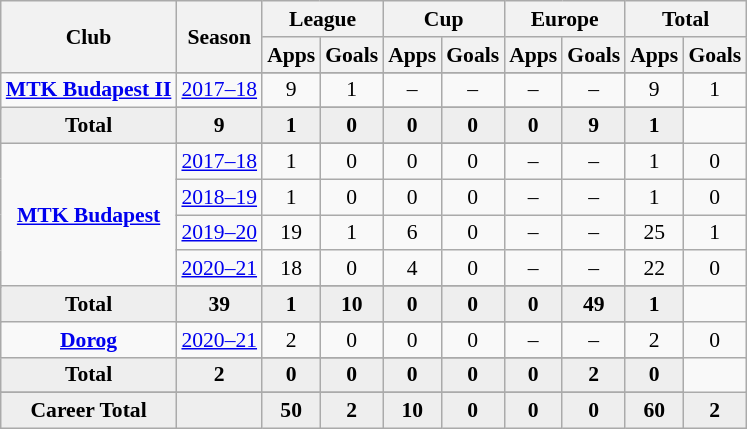<table class="wikitable" style="font-size:90%; text-align: center;">
<tr>
<th rowspan="2">Club</th>
<th rowspan="2">Season</th>
<th colspan="2">League</th>
<th colspan="2">Cup</th>
<th colspan="2">Europe</th>
<th colspan="2">Total</th>
</tr>
<tr>
<th>Apps</th>
<th>Goals</th>
<th>Apps</th>
<th>Goals</th>
<th>Apps</th>
<th>Goals</th>
<th>Apps</th>
<th>Goals</th>
</tr>
<tr ||-||-||-|->
<td rowspan="3" valign="center"><strong><a href='#'>MTK Budapest II</a></strong></td>
</tr>
<tr>
<td><a href='#'>2017–18</a></td>
<td>9</td>
<td>1</td>
<td>–</td>
<td>–</td>
<td>–</td>
<td>–</td>
<td>9</td>
<td>1</td>
</tr>
<tr>
</tr>
<tr style="font-weight:bold; background-color:#eeeeee;">
<td>Total</td>
<td>9</td>
<td>1</td>
<td>0</td>
<td>0</td>
<td>0</td>
<td>0</td>
<td>9</td>
<td>1</td>
</tr>
<tr>
<td rowspan="6" valign="center"><strong><a href='#'>MTK Budapest</a></strong></td>
</tr>
<tr>
<td><a href='#'>2017–18</a></td>
<td>1</td>
<td>0</td>
<td>0</td>
<td>0</td>
<td>–</td>
<td>–</td>
<td>1</td>
<td>0</td>
</tr>
<tr>
<td><a href='#'>2018–19</a></td>
<td>1</td>
<td>0</td>
<td>0</td>
<td>0</td>
<td>–</td>
<td>–</td>
<td>1</td>
<td>0</td>
</tr>
<tr>
<td><a href='#'>2019–20</a></td>
<td>19</td>
<td>1</td>
<td>6</td>
<td>0</td>
<td>–</td>
<td>–</td>
<td>25</td>
<td>1</td>
</tr>
<tr>
<td><a href='#'>2020–21</a></td>
<td>18</td>
<td>0</td>
<td>4</td>
<td>0</td>
<td>–</td>
<td>–</td>
<td>22</td>
<td>0</td>
</tr>
<tr>
</tr>
<tr style="font-weight:bold; background-color:#eeeeee;">
<td>Total</td>
<td>39</td>
<td>1</td>
<td>10</td>
<td>0</td>
<td>0</td>
<td>0</td>
<td>49</td>
<td>1</td>
</tr>
<tr>
<td rowspan="3" valign="center"><strong><a href='#'>Dorog</a></strong></td>
</tr>
<tr>
<td><a href='#'>2020–21</a></td>
<td>2</td>
<td>0</td>
<td>0</td>
<td>0</td>
<td>–</td>
<td>–</td>
<td>2</td>
<td>0</td>
</tr>
<tr>
</tr>
<tr style="font-weight:bold; background-color:#eeeeee;">
<td>Total</td>
<td>2</td>
<td>0</td>
<td>0</td>
<td>0</td>
<td>0</td>
<td>0</td>
<td>2</td>
<td>0</td>
</tr>
<tr>
</tr>
<tr style="font-weight:bold; background-color:#eeeeee;">
<td rowspan="2" valign="top"><strong>Career Total</strong></td>
<td></td>
<td><strong>50</strong></td>
<td><strong>2</strong></td>
<td><strong>10</strong></td>
<td><strong>0</strong></td>
<td><strong>0</strong></td>
<td><strong>0</strong></td>
<td><strong>60</strong></td>
<td><strong>2</strong></td>
</tr>
</table>
